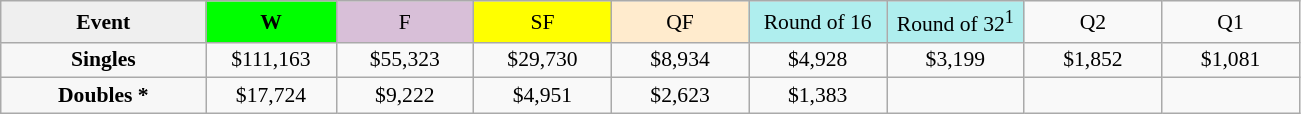<table class=wikitable style=font-size:90%;text-align:center>
<tr>
<td style="width:130px; background:#efefef;"><strong>Event</strong></td>
<td style="width:80px; background:lime;"><strong>W</strong></td>
<td style="width:85px; background:thistle;">F</td>
<td style="width:85px; background:#ff0;">SF</td>
<td style="width:85px; background:#ffebcd;">QF</td>
<td style="width:85px; background:#afeeee;">Round of 16</td>
<td style="width:85px; background:#afeeee;">Round of 32<sup>1</sup></td>
<td width=85>Q2</td>
<td width=85>Q1</td>
</tr>
<tr>
<td style="background:#f7f7f7;"><strong>Singles</strong></td>
<td>$111,163</td>
<td>$55,323</td>
<td>$29,730</td>
<td>$8,934</td>
<td>$4,928</td>
<td>$3,199</td>
<td>$1,852</td>
<td>$1,081</td>
</tr>
<tr>
<td style="background:#f7f7f7;"><strong>Doubles *</strong></td>
<td>$17,724</td>
<td>$9,222</td>
<td>$4,951</td>
<td>$2,623</td>
<td>$1,383</td>
<td></td>
<td></td>
<td></td>
</tr>
</table>
